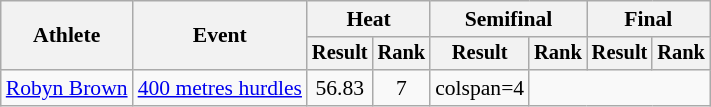<table class="wikitable" style="font-size:90%">
<tr>
<th rowspan="2">Athlete</th>
<th rowspan="2">Event</th>
<th colspan="2">Heat</th>
<th colspan="2">Semifinal</th>
<th colspan="2">Final</th>
</tr>
<tr style="font-size:95%">
<th>Result</th>
<th>Rank</th>
<th>Result</th>
<th>Rank</th>
<th>Result</th>
<th>Rank</th>
</tr>
<tr style=text-align:center>
<td style=text-align:left><a href='#'>Robyn Brown</a></td>
<td style=text-align:left><a href='#'>400 metres hurdles</a></td>
<td>56.83</td>
<td>7</td>
<td>colspan=4 </td>
</tr>
</table>
